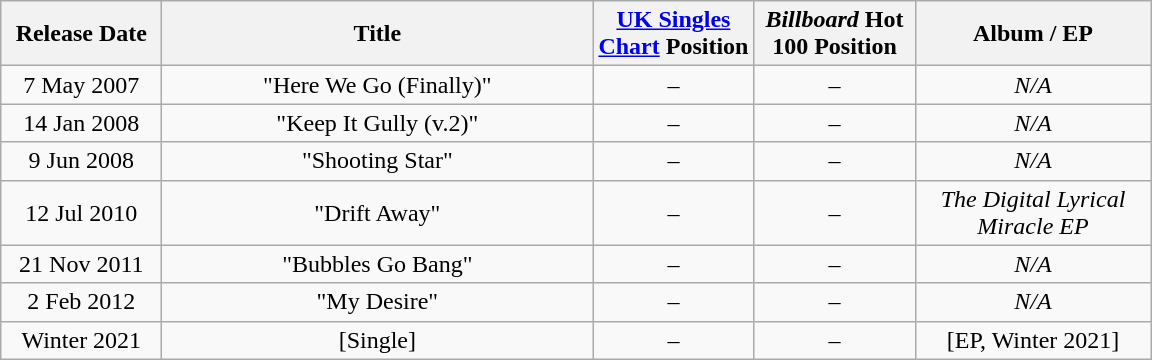<table class="wikitable">
<tr>
<th width="100">Release Date</th>
<th width="280">Title</th>
<th width="100"><a href='#'>UK Singles Chart</a> Position</th>
<th width="100"><em>Billboard</em> Hot 100 Position</th>
<th width="150">Album / EP</th>
</tr>
<tr>
<td align="center">7 May 2007</td>
<td align="center">"Here We Go (Finally)"</td>
<td align="center">–</td>
<td align="center">–</td>
<td align="center"><em>N/A</em></td>
</tr>
<tr>
<td align="center">14 Jan 2008</td>
<td align="center">"Keep It Gully (v.2)"</td>
<td align="center">–</td>
<td align="center">–</td>
<td align="center"><em>N/A</em></td>
</tr>
<tr>
<td align="center">9 Jun 2008</td>
<td align="center">"Shooting Star"</td>
<td align="center">–</td>
<td align="center">–</td>
<td align="center"><em>N/A</em></td>
</tr>
<tr>
<td align="center">12 Jul 2010</td>
<td align="center">"Drift Away"</td>
<td align="center">–</td>
<td align="center">–</td>
<td align="center"><em>The Digital Lyrical Miracle EP</em></td>
</tr>
<tr>
<td align="center">21 Nov 2011</td>
<td align="center">"Bubbles Go Bang"</td>
<td align="center">–</td>
<td align="center">–</td>
<td align="center"><em>N/A</em></td>
</tr>
<tr>
<td align="center">2 Feb 2012</td>
<td align="center">"My Desire"</td>
<td align="center">–</td>
<td align="center">–</td>
<td align="center"><em>N/A</em></td>
</tr>
<tr>
<td align="center">Winter 2021</td>
<td align="center">[Single]</td>
<td align="center">–</td>
<td align="center">–</td>
<td align="center">[EP, Winter 2021]</td>
</tr>
</table>
